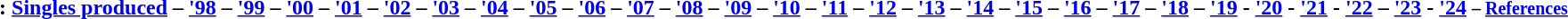<table id="toc" class="toc" summary="Contents" align="center">
<tr>
<th>:</th>
<td><strong><a href='#'>Singles produced</a> – <a href='#'>'98</a> – <a href='#'>'99</a> – <a href='#'>'00</a> – <a href='#'>'01</a> – <a href='#'>'02</a> – <a href='#'>'03</a> – <a href='#'>'04</a> – <a href='#'>'05</a> – <a href='#'>'06</a> – <a href='#'>'07</a> – <a href='#'>'08</a> – <a href='#'>'09</a> – <a href='#'>'10</a> – <a href='#'>'11</a> – <a href='#'>'12</a> – <a href='#'>'13</a> – <a href='#'>'14</a> – <a href='#'>'15</a> – <a href='#'>'16</a> – <a href='#'>'17</a> –  <a href='#'>'18</a> – <a href='#'>'19</a> - <a href='#'>'20</a> - <a href='#'>'21</a> - <a href='#'>'22</a> – <a href='#'>'23</a> - <a href='#'>'24</a> <small> – <a href='#'>References</a></small> </strong></td>
</tr>
</table>
